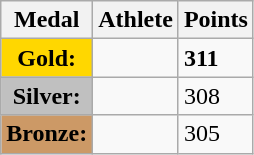<table class="wikitable">
<tr>
<th><strong>Medal</strong></th>
<th><strong>Athlete</strong></th>
<th><strong>Points</strong></th>
</tr>
<tr>
<td style="text-align:center;background-color:gold;"><strong>Gold:</strong></td>
<td><strong></strong></td>
<td><strong>311</strong></td>
</tr>
<tr>
<td style="text-align:center;background-color:silver;"><strong>Silver:</strong></td>
<td></td>
<td>308</td>
</tr>
<tr>
<td style="text-align:center;background-color:#CC9966;"><strong>Bronze:</strong></td>
<td></td>
<td>305</td>
</tr>
</table>
